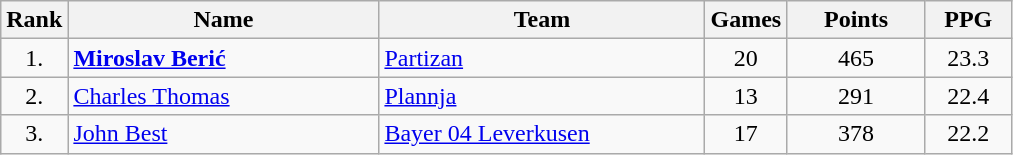<table | class="wikitable" style="text-align: center;">
<tr>
<th>Rank</th>
<th width=200>Name</th>
<th width=210>Team</th>
<th>Games</th>
<th width=85>Points</th>
<th width=50>PPG</th>
</tr>
<tr>
<td>1.</td>
<td align="left"> <strong><a href='#'>Miroslav Berić</a></strong></td>
<td align="left"> <a href='#'>Partizan</a></td>
<td>20</td>
<td>465</td>
<td>23.3</td>
</tr>
<tr>
<td>2.</td>
<td align="left"> <a href='#'>Charles Thomas</a></td>
<td align="left"> <a href='#'>Plannja</a></td>
<td>13</td>
<td>291</td>
<td>22.4</td>
</tr>
<tr>
<td>3.</td>
<td align="left"> <a href='#'>John Best</a></td>
<td align="left"> <a href='#'>Bayer 04 Leverkusen</a></td>
<td>17</td>
<td>378</td>
<td>22.2</td>
</tr>
</table>
